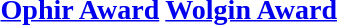<table>
<tr valign="top">
<td><br><h3><a href='#'>Ophir Award</a></h3></td>
<td><br><h3><a href='#'>Wolgin Award</a></h3></td>
</tr>
</table>
